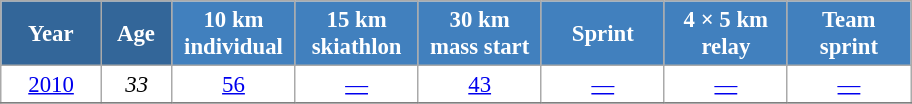<table class="wikitable" style="font-size:95%; text-align:center; border:grey solid 1px; border-collapse:collapse; background:#ffffff;">
<tr>
<th style="background-color:#369; color:white; width:60px;"> Year </th>
<th style="background-color:#369; color:white; width:40px;"> Age </th>
<th style="background-color:#4180be; color:white; width:75px;"> 10 km <br> individual </th>
<th style="background-color:#4180be; color:white; width:75px;"> 15 km <br> skiathlon </th>
<th style="background-color:#4180be; color:white; width:75px;"> 30 km <br> mass start </th>
<th style="background-color:#4180be; color:white; width:75px;"> Sprint </th>
<th style="background-color:#4180be; color:white; width:75px;"> 4 × 5 km <br> relay </th>
<th style="background-color:#4180be; color:white; width:75px;"> Team <br> sprint </th>
</tr>
<tr>
<td><a href='#'>2010</a></td>
<td><em>33</em></td>
<td><a href='#'>56</a></td>
<td><a href='#'>—</a></td>
<td><a href='#'>43</a></td>
<td><a href='#'>—</a></td>
<td><a href='#'>—</a></td>
<td><a href='#'>—</a></td>
</tr>
<tr>
</tr>
</table>
